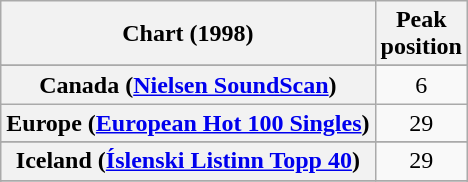<table class="wikitable sortable plainrowheaders" style="text-align:center">
<tr>
<th scope="col">Chart (1998)</th>
<th scope="col">Peak<br>position</th>
</tr>
<tr>
</tr>
<tr>
</tr>
<tr>
</tr>
<tr>
</tr>
<tr>
</tr>
<tr>
<th scope="row">Canada (<a href='#'>Nielsen SoundScan</a>)</th>
<td>6</td>
</tr>
<tr>
<th scope="row">Europe (<a href='#'>European Hot 100 Singles</a>)</th>
<td>29</td>
</tr>
<tr>
</tr>
<tr>
</tr>
<tr>
<th scope="row">Iceland (<a href='#'>Íslenski Listinn Topp 40</a>)</th>
<td>29</td>
</tr>
<tr>
</tr>
<tr>
</tr>
<tr>
</tr>
<tr>
</tr>
<tr>
</tr>
<tr>
</tr>
<tr>
</tr>
<tr>
</tr>
<tr>
</tr>
<tr>
</tr>
<tr>
</tr>
<tr>
</tr>
</table>
